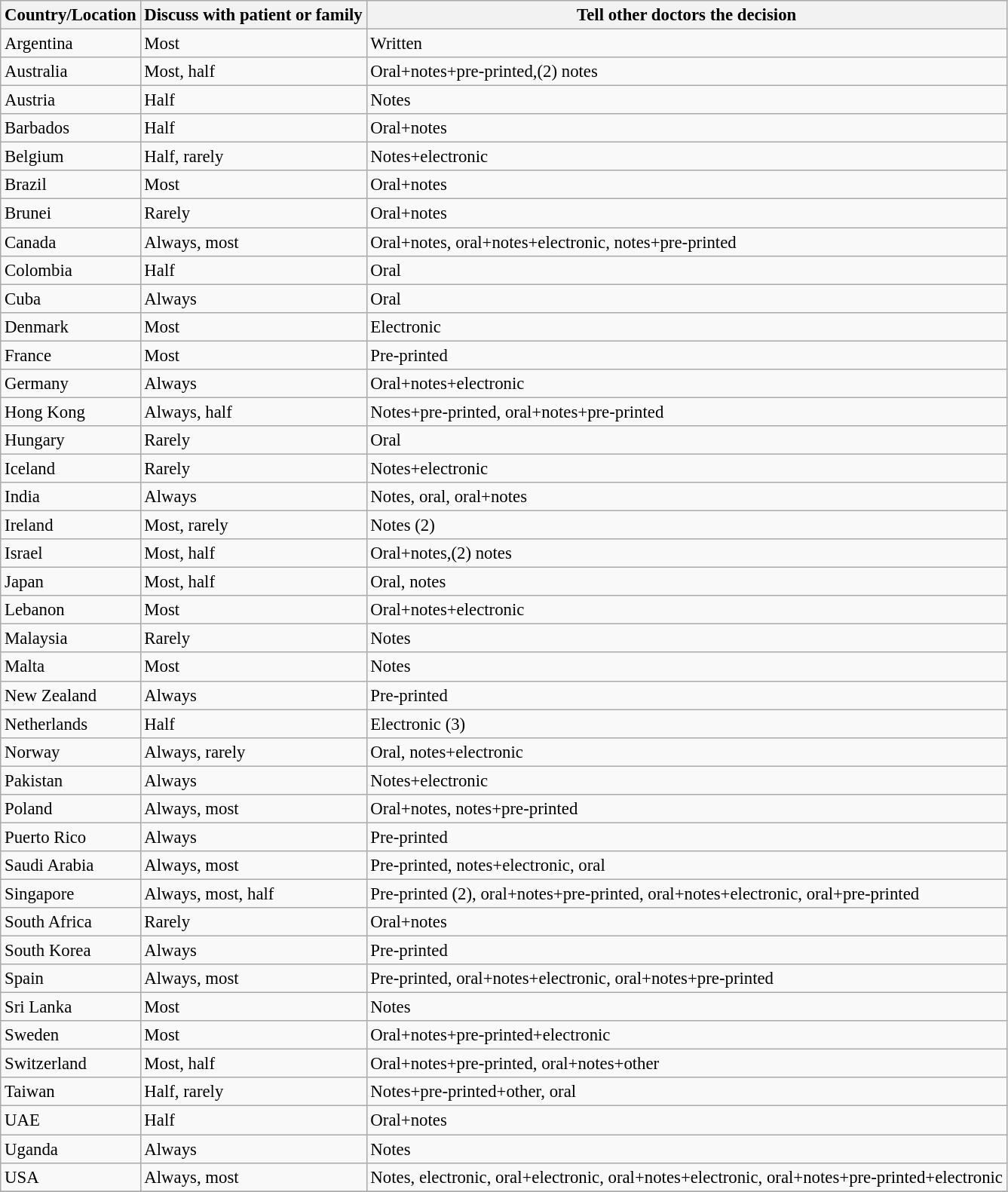<table class="wikitable" style="font-size: 95%; width: auto;">
<tr>
<th>Country/Location</th>
<th>Discuss with patient or family</th>
<th>Tell other doctors the decision</th>
</tr>
<tr>
<td>Argentina</td>
<td>Most</td>
<td>Written</td>
</tr>
<tr>
<td>Australia</td>
<td>Most, half</td>
<td>Oral+notes+pre-printed,(2) notes</td>
</tr>
<tr>
<td>Austria</td>
<td>Half</td>
<td>Notes</td>
</tr>
<tr>
<td>Barbados</td>
<td>Half</td>
<td>Oral+notes</td>
</tr>
<tr>
<td>Belgium</td>
<td>Half, rarely</td>
<td>Notes+electronic</td>
</tr>
<tr>
<td>Brazil</td>
<td>Most</td>
<td>Oral+notes</td>
</tr>
<tr>
<td>Brunei</td>
<td>Rarely</td>
<td>Oral+notes</td>
</tr>
<tr>
<td>Canada</td>
<td>Always, most</td>
<td>Oral+notes, oral+notes+electronic, notes+pre-printed</td>
</tr>
<tr>
<td>Colombia</td>
<td>Half</td>
<td>Oral</td>
</tr>
<tr>
<td>Cuba</td>
<td>Always</td>
<td>Oral</td>
</tr>
<tr>
<td>Denmark</td>
<td>Most</td>
<td>Electronic</td>
</tr>
<tr>
<td>France</td>
<td>Most</td>
<td>Pre-printed</td>
</tr>
<tr>
<td>Germany</td>
<td>Always</td>
<td>Oral+notes+electronic</td>
</tr>
<tr>
<td>Hong Kong</td>
<td>Always, half</td>
<td>Notes+pre-printed, oral+notes+pre-printed</td>
</tr>
<tr>
<td>Hungary</td>
<td>Rarely</td>
<td>Oral</td>
</tr>
<tr>
<td>Iceland</td>
<td>Rarely</td>
<td>Notes+electronic</td>
</tr>
<tr>
<td>India</td>
<td>Always</td>
<td>Notes, oral, oral+notes</td>
</tr>
<tr>
<td>Ireland</td>
<td>Most, rarely</td>
<td>Notes (2)</td>
</tr>
<tr>
<td>Israel</td>
<td>Most, half</td>
<td>Oral+notes,(2) notes</td>
</tr>
<tr>
<td>Japan</td>
<td>Most, half</td>
<td>Oral, notes</td>
</tr>
<tr>
<td>Lebanon</td>
<td>Most</td>
<td>Oral+notes+electronic</td>
</tr>
<tr>
<td>Malaysia</td>
<td>Rarely</td>
<td>Notes</td>
</tr>
<tr>
<td>Malta</td>
<td>Most</td>
<td>Notes</td>
</tr>
<tr>
<td>New Zealand</td>
<td>Always</td>
<td>Pre-printed</td>
</tr>
<tr>
<td>Netherlands</td>
<td>Half</td>
<td>Electronic (3)</td>
</tr>
<tr>
<td>Norway</td>
<td>Always, rarely</td>
<td>Oral, notes+electronic</td>
</tr>
<tr>
<td>Pakistan</td>
<td>Always</td>
<td>Notes+electronic</td>
</tr>
<tr>
<td>Poland</td>
<td>Always, most</td>
<td>Oral+notes, notes+pre-printed</td>
</tr>
<tr>
<td>Puerto Rico</td>
<td>Always</td>
<td>Pre-printed</td>
</tr>
<tr>
<td>Saudi Arabia</td>
<td>Always, most</td>
<td>Pre-printed, notes+electronic, oral</td>
</tr>
<tr>
<td>Singapore</td>
<td>Always, most, half</td>
<td>Pre-printed (2), oral+notes+pre-printed, oral+notes+electronic, oral+pre-printed</td>
</tr>
<tr>
<td>South Africa</td>
<td>Rarely</td>
<td>Oral+notes</td>
</tr>
<tr>
<td>South Korea</td>
<td>Always</td>
<td>Pre-printed</td>
</tr>
<tr>
<td>Spain</td>
<td>Always, most</td>
<td>Pre-printed, oral+notes+electronic, oral+notes+pre-printed</td>
</tr>
<tr>
<td>Sri Lanka</td>
<td>Most</td>
<td>Notes</td>
</tr>
<tr>
<td>Sweden</td>
<td>Most</td>
<td>Oral+notes+pre-printed+electronic</td>
</tr>
<tr>
<td>Switzerland</td>
<td>Most, half</td>
<td>Oral+notes+pre-printed, oral+notes+other</td>
</tr>
<tr>
<td>Taiwan</td>
<td>Half, rarely</td>
<td>Notes+pre-printed+other, oral</td>
</tr>
<tr>
<td>UAE</td>
<td>Half</td>
<td>Oral+notes</td>
</tr>
<tr>
<td>Uganda</td>
<td>Always</td>
<td>Notes</td>
</tr>
<tr>
<td>USA</td>
<td>Always, most</td>
<td>Notes, electronic, oral+electronic, oral+notes+electronic, oral+notes+pre-printed+electronic</td>
</tr>
<tr>
</tr>
</table>
